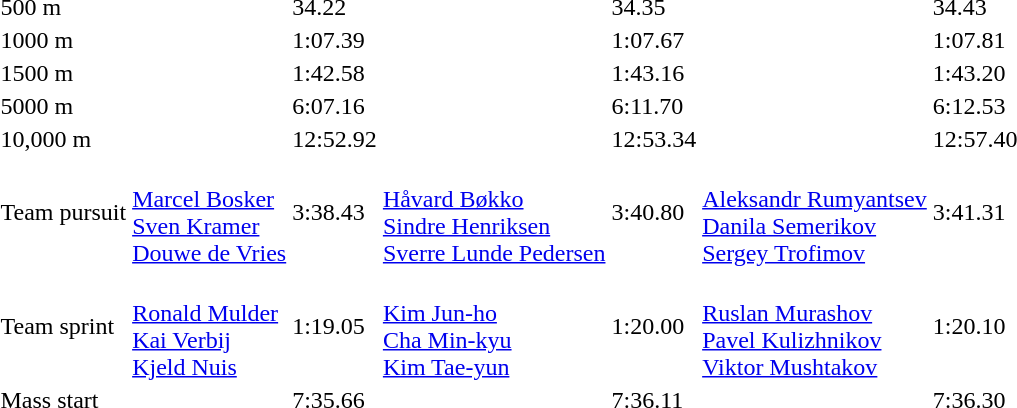<table>
<tr>
<td>500 m<br></td>
<td></td>
<td>34.22</td>
<td></td>
<td>34.35</td>
<td></td>
<td>34.43</td>
</tr>
<tr>
<td>1000 m<br></td>
<td></td>
<td>1:07.39</td>
<td></td>
<td>1:07.67</td>
<td></td>
<td>1:07.81</td>
</tr>
<tr>
<td>1500 m<br></td>
<td></td>
<td>1:42.58</td>
<td></td>
<td>1:43.16</td>
<td></td>
<td>1:43.20</td>
</tr>
<tr>
<td>5000 m<br></td>
<td></td>
<td>6:07.16</td>
<td></td>
<td>6:11.70</td>
<td></td>
<td>6:12.53</td>
</tr>
<tr>
<td>10,000 m<br></td>
<td></td>
<td>12:52.92</td>
<td></td>
<td>12:53.34</td>
<td></td>
<td>12:57.40</td>
</tr>
<tr>
<td>Team pursuit<br></td>
<td><br><a href='#'>Marcel Bosker</a><br><a href='#'>Sven Kramer</a><br><a href='#'>Douwe de Vries</a></td>
<td>3:38.43</td>
<td><br><a href='#'>Håvard Bøkko</a><br><a href='#'>Sindre Henriksen</a><br><a href='#'>Sverre Lunde Pedersen</a></td>
<td>3:40.80</td>
<td><br><a href='#'>Aleksandr Rumyantsev</a><br><a href='#'>Danila Semerikov</a><br><a href='#'>Sergey Trofimov</a></td>
<td>3:41.31</td>
</tr>
<tr>
<td>Team sprint<br></td>
<td><br><a href='#'>Ronald Mulder</a><br><a href='#'>Kai Verbij</a><br><a href='#'>Kjeld Nuis</a></td>
<td>1:19.05</td>
<td><br><a href='#'>Kim Jun-ho</a><br><a href='#'>Cha Min-kyu</a><br><a href='#'>Kim Tae-yun</a></td>
<td>1:20.00</td>
<td><br><a href='#'>Ruslan Murashov</a><br><a href='#'>Pavel Kulizhnikov</a><br><a href='#'>Viktor Mushtakov</a></td>
<td>1:20.10</td>
</tr>
<tr>
<td>Mass start<br></td>
<td></td>
<td>7:35.66</td>
<td></td>
<td>7:36.11</td>
<td></td>
<td>7:36.30</td>
</tr>
</table>
